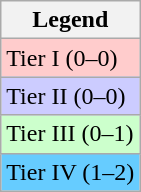<table class="wikitable sortable">
<tr>
<th>Legend</th>
</tr>
<tr style="background:#fcc;">
<td>Tier I (0–0)</td>
</tr>
<tr style="background:#ccf;">
<td>Tier II (0–0)</td>
</tr>
<tr style="background:#cfc;">
<td>Tier III (0–1)</td>
</tr>
<tr style="background:#6cf;">
<td>Tier IV (1–2)</td>
</tr>
</table>
